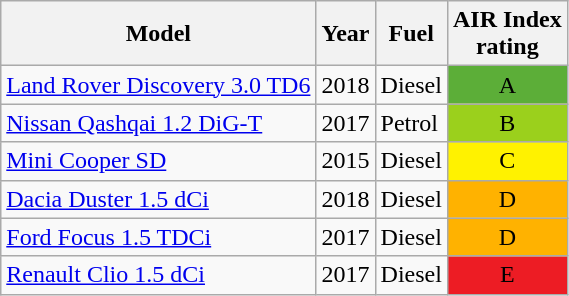<table class="wikitable sortable">
<tr>
<th>Model</th>
<th>Year</th>
<th>Fuel</th>
<th>AIR Index<br>rating</th>
</tr>
<tr>
<td><a href='#'>Land Rover Discovery 3.0 TD6</a></td>
<td>2018</td>
<td>Diesel</td>
<td style="text-align:center;background: #5CAE38">A</td>
</tr>
<tr>
<td><a href='#'>Nissan Qashqai 1.2 DiG-T</a></td>
<td>2017</td>
<td>Petrol</td>
<td style="text-align:center;background: #9BD01C">B</td>
</tr>
<tr>
<td><a href='#'>Mini Cooper SD</a></td>
<td>2015</td>
<td>Diesel</td>
<td style="text-align:center;background: #FFF200">C</td>
</tr>
<tr>
<td><a href='#'>Dacia Duster 1.5 dCi</a></td>
<td>2018</td>
<td>Diesel</td>
<td style="text-align:center;background: #FFB200">D</td>
</tr>
<tr>
<td><a href='#'>Ford Focus 1.5 TDCi</a></td>
<td>2017</td>
<td>Diesel</td>
<td style="text-align:center;background: #FFB200">D</td>
</tr>
<tr>
<td><a href='#'>Renault Clio 1.5 dCi</a></td>
<td>2017</td>
<td>Diesel</td>
<td style="text-align:center;background: #ED1C24">E</td>
</tr>
</table>
